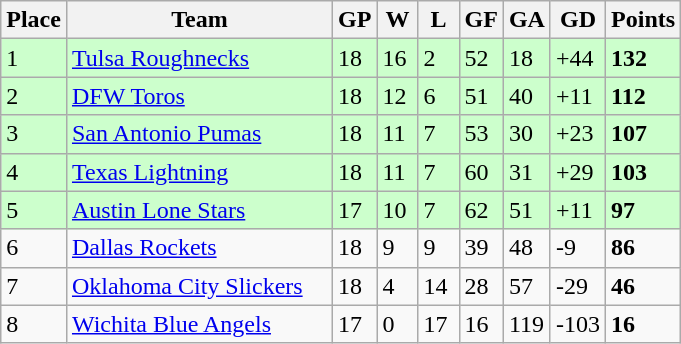<table class="wikitable">
<tr>
<th>Place</th>
<th width="170">Team</th>
<th width="20">GP</th>
<th width="20">W</th>
<th width="20">L</th>
<th width="20">GF</th>
<th width="20">GA</th>
<th width="25">GD</th>
<th>Points</th>
</tr>
<tr bgcolor=#ccffcc>
<td>1</td>
<td><a href='#'>Tulsa Roughnecks</a></td>
<td>18</td>
<td>16</td>
<td>2</td>
<td>52</td>
<td>18</td>
<td>+44</td>
<td><strong>132</strong></td>
</tr>
<tr bgcolor=#ccffcc>
<td>2</td>
<td><a href='#'>DFW Toros</a></td>
<td>18</td>
<td>12</td>
<td>6</td>
<td>51</td>
<td>40</td>
<td>+11</td>
<td><strong>112</strong></td>
</tr>
<tr bgcolor=#ccffcc>
<td>3</td>
<td><a href='#'>San Antonio Pumas</a></td>
<td>18</td>
<td>11</td>
<td>7</td>
<td>53</td>
<td>30</td>
<td>+23</td>
<td><strong>107</strong></td>
</tr>
<tr bgcolor=#ccffcc>
<td>4</td>
<td><a href='#'>Texas Lightning</a></td>
<td>18</td>
<td>11</td>
<td>7</td>
<td>60</td>
<td>31</td>
<td>+29</td>
<td><strong>103</strong></td>
</tr>
<tr bgcolor=#ccffcc>
<td>5</td>
<td><a href='#'>Austin Lone Stars</a></td>
<td>17</td>
<td>10</td>
<td>7</td>
<td>62</td>
<td>51</td>
<td>+11</td>
<td><strong>97</strong></td>
</tr>
<tr>
<td>6</td>
<td><a href='#'>Dallas Rockets</a></td>
<td>18</td>
<td>9</td>
<td>9</td>
<td>39</td>
<td>48</td>
<td>-9</td>
<td><strong>86</strong></td>
</tr>
<tr>
<td>7</td>
<td><a href='#'>Oklahoma City Slickers</a></td>
<td>18</td>
<td>4</td>
<td>14</td>
<td>28</td>
<td>57</td>
<td>-29</td>
<td><strong>46</strong></td>
</tr>
<tr>
<td>8</td>
<td><a href='#'>Wichita Blue Angels</a></td>
<td>17</td>
<td>0</td>
<td>17</td>
<td>16</td>
<td>119</td>
<td>-103</td>
<td><strong>16</strong></td>
</tr>
</table>
